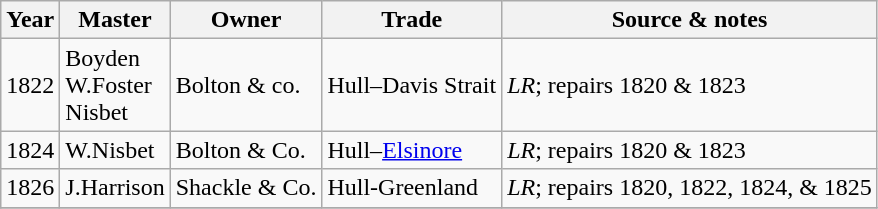<table class="sortable wikitable">
<tr>
<th>Year</th>
<th>Master</th>
<th>Owner</th>
<th>Trade</th>
<th>Source & notes</th>
</tr>
<tr>
<td>1822</td>
<td>Boyden<br>W.Foster<br>Nisbet</td>
<td>Bolton & co.</td>
<td>Hull–Davis Strait</td>
<td><em>LR</em>; repairs 1820 & 1823</td>
</tr>
<tr>
<td>1824</td>
<td>W.Nisbet</td>
<td>Bolton & Co.</td>
<td>Hull–<a href='#'>Elsinore</a></td>
<td><em>LR</em>; repairs 1820 & 1823</td>
</tr>
<tr>
<td>1826</td>
<td>J.Harrison</td>
<td>Shackle & Co.</td>
<td>Hull-Greenland</td>
<td><em>LR</em>; repairs 1820, 1822, 1824, & 1825</td>
</tr>
<tr>
</tr>
</table>
